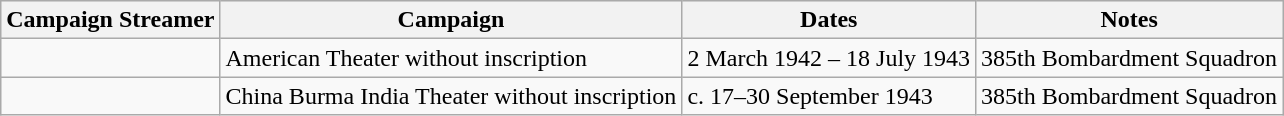<table class="wikitable">
<tr style="background:#efefef;">
<th>Campaign Streamer</th>
<th>Campaign</th>
<th>Dates</th>
<th>Notes</th>
</tr>
<tr>
<td></td>
<td>American Theater without inscription</td>
<td>2 March 1942 – 18 July 1943</td>
<td>385th Bombardment Squadron</td>
</tr>
<tr>
<td></td>
<td>China Burma India Theater without inscription</td>
<td>c. 17–30 September 1943</td>
<td>385th Bombardment Squadron</td>
</tr>
</table>
